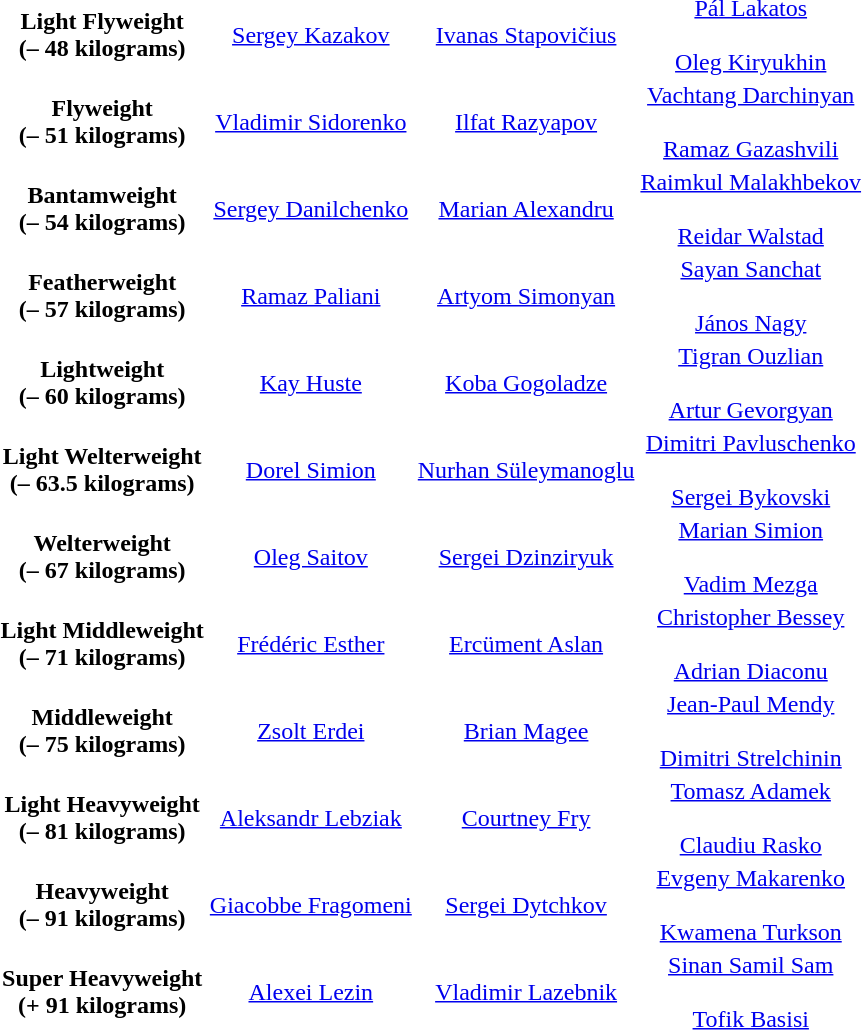<table>
<tr align="center">
<td><strong>Light Flyweight<br>(– 48 kilograms)</strong></td>
<td> <a href='#'>Sergey Kazakov</a><br></td>
<td> <a href='#'>Ivanas Stapovičius</a><br></td>
<td> <a href='#'>Pál Lakatos</a><br><br> <a href='#'>Oleg Kiryukhin</a><br></td>
</tr>
<tr align="center">
<td><strong>Flyweight<br>(– 51 kilograms)</strong></td>
<td> <a href='#'>Vladimir Sidorenko</a><br></td>
<td> <a href='#'>Ilfat Razyapov</a><br></td>
<td> <a href='#'>Vachtang Darchinyan</a><br><br> <a href='#'>Ramaz Gazashvili</a><br></td>
</tr>
<tr align="center">
<td><strong>Bantamweight<br>(– 54 kilograms)</strong></td>
<td> <a href='#'>Sergey Danilchenko</a><br></td>
<td> <a href='#'>Marian Alexandru</a><br></td>
<td> <a href='#'>Raimkul Malakhbekov</a><br><br> <a href='#'>Reidar Walstad</a><br></td>
</tr>
<tr align="center">
<td><strong>Featherweight<br>(– 57 kilograms)</strong></td>
<td> <a href='#'>Ramaz Paliani</a><br></td>
<td> <a href='#'>Artyom Simonyan</a><br></td>
<td> <a href='#'>Sayan Sanchat</a><br><br> <a href='#'>János Nagy</a><br></td>
</tr>
<tr align="center">
<td><strong>Lightweight<br>(– 60 kilograms)</strong></td>
<td> <a href='#'>Kay Huste</a><br></td>
<td> <a href='#'>Koba Gogoladze</a><br></td>
<td> <a href='#'>Tigran Ouzlian</a><br><br> <a href='#'>Artur Gevorgyan</a><br></td>
</tr>
<tr align="center">
<td><strong>Light Welterweight<br>(– 63.5 kilograms)</strong></td>
<td> <a href='#'>Dorel Simion</a><br></td>
<td> <a href='#'>Nurhan Süleymanoglu</a><br></td>
<td> <a href='#'>Dimitri Pavluschenko</a><br><br> <a href='#'>Sergei Bykovski</a><br></td>
</tr>
<tr align="center">
<td><strong>Welterweight<br>(– 67 kilograms)</strong></td>
<td> <a href='#'>Oleg Saitov</a><br></td>
<td> <a href='#'>Sergei Dzinziryuk</a><br></td>
<td> <a href='#'>Marian Simion</a><br><br> <a href='#'>Vadim Mezga</a><br></td>
</tr>
<tr align="center">
<td><strong>Light Middleweight<br>(– 71 kilograms)</strong></td>
<td> <a href='#'>Frédéric Esther</a><br></td>
<td> <a href='#'>Ercüment Aslan</a><br></td>
<td> <a href='#'>Christopher Bessey</a><br><br> <a href='#'>Adrian Diaconu</a><br></td>
</tr>
<tr align="center">
<td><strong>Middleweight<br>(– 75 kilograms)</strong></td>
<td> <a href='#'>Zsolt Erdei</a><br></td>
<td> <a href='#'>Brian Magee</a><br></td>
<td> <a href='#'>Jean-Paul Mendy</a><br><br> <a href='#'>Dimitri Strelchinin</a><br></td>
</tr>
<tr align="center">
<td><strong>Light Heavyweight<br>(– 81 kilograms)</strong></td>
<td> <a href='#'>Aleksandr Lebziak</a><br></td>
<td> <a href='#'>Courtney Fry</a><br></td>
<td> <a href='#'>Tomasz Adamek</a><br><br> <a href='#'>Claudiu Rasko</a><br></td>
</tr>
<tr align="center">
<td><strong>Heavyweight<br>(– 91 kilograms)</strong></td>
<td> <a href='#'>Giacobbe Fragomeni</a><br></td>
<td> <a href='#'>Sergei Dytchkov</a><br></td>
<td> <a href='#'>Evgeny Makarenko</a><br><br> <a href='#'>Kwamena Turkson</a><br></td>
</tr>
<tr align="center">
<td><strong>Super Heavyweight<br>(+ 91 kilograms)</strong></td>
<td> <a href='#'>Alexei Lezin</a><br></td>
<td> <a href='#'>Vladimir Lazebnik</a><br></td>
<td> <a href='#'>Sinan Samil Sam</a><br><br> <a href='#'>Tofik Basisi</a><br></td>
</tr>
</table>
